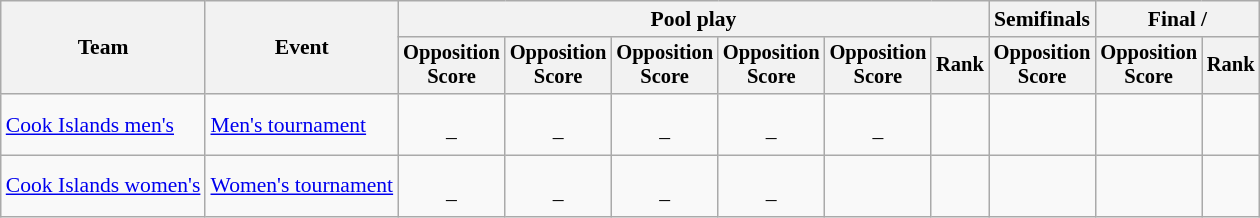<table class=wikitable style=font-size:90%;text-align:center>
<tr>
<th rowspan=2>Team</th>
<th rowspan=2>Event</th>
<th colspan=6>Pool play</th>
<th>Semifinals</th>
<th colspan=2>Final / </th>
</tr>
<tr style=font-size:95%>
<th>Opposition<br>Score</th>
<th>Opposition<br>Score</th>
<th>Opposition<br>Score</th>
<th>Opposition<br>Score</th>
<th>Opposition<br>Score</th>
<th>Rank</th>
<th>Opposition<br>Score</th>
<th>Opposition<br>Score</th>
<th>Rank</th>
</tr>
<tr>
<td align=left><a href='#'>Cook Islands men's</a></td>
<td align=left><a href='#'>Men's tournament</a></td>
<td><br> –</td>
<td><br> –</td>
<td><br> –</td>
<td><br> –</td>
<td><br> –</td>
<td></td>
<td></td>
<td></td>
</tr>
<tr>
<td align=left><a href='#'>Cook Islands women's</a></td>
<td align=left><a href='#'>Women's tournament</a></td>
<td><br> –</td>
<td><br> –</td>
<td><br> –</td>
<td><br> –</td>
<td></td>
<td></td>
<td></td>
<td></td>
<td></td>
</tr>
</table>
